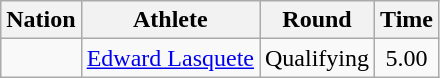<table class="wikitable sortable" style="text-align:center">
<tr>
<th>Nation</th>
<th>Athlete</th>
<th>Round</th>
<th>Time</th>
</tr>
<tr>
<td align=left></td>
<td align=left><a href='#'>Edward Lasquete</a></td>
<td>Qualifying</td>
<td>5.00</td>
</tr>
</table>
